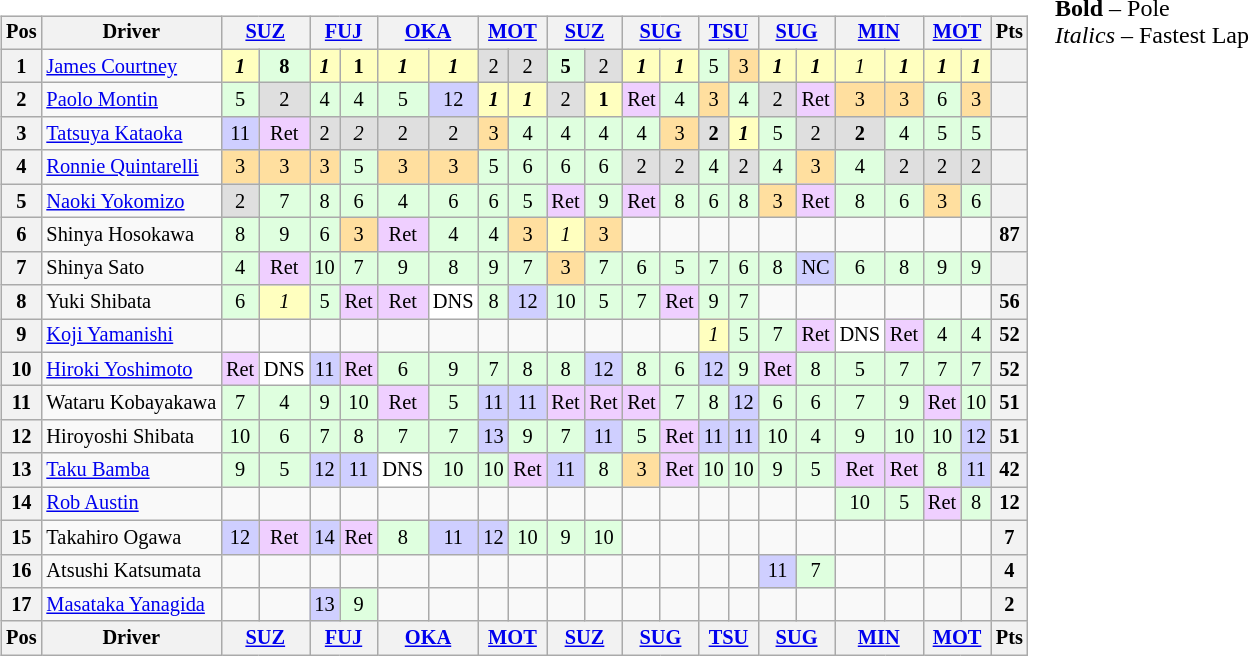<table>
<tr>
<td><br><table class="wikitable" style="font-size: 85%; text-align:center">
<tr valign="top">
<th valign="middle">Pos</th>
<th valign="middle">Driver</th>
<th colspan=2><a href='#'>SUZ</a></th>
<th colspan=2><a href='#'>FUJ</a></th>
<th colspan=2><a href='#'>OKA</a></th>
<th colspan=2><a href='#'>MOT</a></th>
<th colspan=2><a href='#'>SUZ</a></th>
<th colspan=2><a href='#'>SUG</a></th>
<th colspan=2><a href='#'>TSU</a></th>
<th colspan=2><a href='#'>SUG</a></th>
<th colspan=2><a href='#'>MIN</a></th>
<th colspan=2><a href='#'>MOT</a></th>
<th valign="middle">Pts</th>
</tr>
<tr>
<th>1</th>
<td align=left> <a href='#'>James Courtney</a></td>
<td style="background:#FFFFBF;"><strong><em>1</em></strong></td>
<td style="background:#DFFFDF;"><strong>8</strong></td>
<td style="background:#FFFFBF;"><strong><em>1</em></strong></td>
<td style="background:#FFFFBF;"><strong>1</strong></td>
<td style="background:#FFFFBF;"><strong><em>1</em></strong></td>
<td style="background:#FFFFBF;"><strong><em>1</em></strong></td>
<td style="background:#DFDFDF;">2</td>
<td style="background:#DFDFDF;">2</td>
<td style="background:#DFFFDF;"><strong>5</strong></td>
<td style="background:#DFDFDF;">2</td>
<td style="background:#FFFFBF;"><strong><em>1</em></strong></td>
<td style="background:#FFFFBF;"><strong><em>1</em></strong></td>
<td style="background:#DFFFDF;">5</td>
<td style="background:#FFDF9F;">3</td>
<td style="background:#FFFFBF;"><strong><em>1</em></strong></td>
<td style="background:#FFFFBF;"><strong><em>1</em></strong></td>
<td style="background:#FFFFBF;"><em>1</em></td>
<td style="background:#FFFFBF;"><strong><em>1</em></strong></td>
<td style="background:#FFFFBF;"><strong><em>1</em></strong></td>
<td style="background:#FFFFBF;"><strong><em>1</em></strong></td>
<th></th>
</tr>
<tr>
<th>2</th>
<td align=left> <a href='#'>Paolo Montin</a></td>
<td style="background:#DFFFDF;">5</td>
<td style="background:#DFDFDF;">2</td>
<td style="background:#DFFFDF;">4</td>
<td style="background:#DFFFDF;">4</td>
<td style="background:#DFFFDF;">5</td>
<td style="background:#CFCFFF;">12</td>
<td style="background:#FFFFBF;"><strong><em>1</em></strong></td>
<td style="background:#FFFFBF;"><strong><em>1</em></strong></td>
<td style="background:#DFDFDF;">2</td>
<td style="background:#FFFFBF;"><strong>1</strong></td>
<td style="background:#EFCFFF;">Ret</td>
<td style="background:#DFFFDF;">4</td>
<td style="background:#FFDF9F;">3</td>
<td style="background:#DFFFDF;">4</td>
<td style="background:#DFDFDF;">2</td>
<td style="background:#EFCFFF;">Ret</td>
<td style="background:#FFDF9F;">3</td>
<td style="background:#FFDF9F;">3</td>
<td style="background:#DFFFDF;">6</td>
<td style="background:#FFDF9F;">3</td>
<th></th>
</tr>
<tr>
<th>3</th>
<td align=left> <a href='#'>Tatsuya Kataoka</a></td>
<td style="background:#CFCFFF;">11</td>
<td style="background:#EFCFFF;">Ret</td>
<td style="background:#DFDFDF;">2</td>
<td style="background:#DFDFDF;"><em>2</em></td>
<td style="background:#DFDFDF;">2</td>
<td style="background:#DFDFDF;">2</td>
<td style="background:#FFDF9F;">3</td>
<td style="background:#DFFFDF;">4</td>
<td style="background:#DFFFDF;">4</td>
<td style="background:#DFFFDF;">4</td>
<td style="background:#DFFFDF;">4</td>
<td style="background:#FFDF9F;">3</td>
<td style="background:#DFDFDF;"><strong>2</strong></td>
<td style="background:#FFFFBF;"><strong><em>1</em></strong></td>
<td style="background:#DFFFDF;">5</td>
<td style="background:#DFDFDF;">2</td>
<td style="background:#DFDFDF;"><strong>2</strong></td>
<td style="background:#DFFFDF;">4</td>
<td style="background:#DFFFDF;">5</td>
<td style="background:#DFFFDF;">5</td>
<th></th>
</tr>
<tr>
<th>4</th>
<td align=left> <a href='#'>Ronnie Quintarelli</a></td>
<td style="background:#FFDF9F;">3</td>
<td style="background:#FFDF9F;">3</td>
<td style="background:#FFDF9F;">3</td>
<td style="background:#DFFFDF;">5</td>
<td style="background:#FFDF9F;">3</td>
<td style="background:#FFDF9F;">3</td>
<td style="background:#DFFFDF;">5</td>
<td style="background:#DFFFDF;">6</td>
<td style="background:#DFFFDF;">6</td>
<td style="background:#DFFFDF;">6</td>
<td style="background:#DFDFDF;">2</td>
<td style="background:#DFDFDF;">2</td>
<td style="background:#DFFFDF;">4</td>
<td style="background:#DFDFDF;">2</td>
<td style="background:#DFFFDF;">4</td>
<td style="background:#FFDF9F;">3</td>
<td style="background:#DFFFDF;">4</td>
<td style="background:#DFDFDF;">2</td>
<td style="background:#DFDFDF;">2</td>
<td style="background:#DFDFDF;">2</td>
<th></th>
</tr>
<tr>
<th>5</th>
<td align=left> <a href='#'>Naoki Yokomizo</a></td>
<td style="background:#DFDFDF;">2</td>
<td style="background:#DFFFDF;">7</td>
<td style="background:#DFFFDF;">8</td>
<td style="background:#DFFFDF;">6</td>
<td style="background:#DFFFDF;">4</td>
<td style="background:#DFFFDF;">6</td>
<td style="background:#DFFFDF;">6</td>
<td style="background:#DFFFDF;">5</td>
<td style="background:#EFCFFF;">Ret</td>
<td style="background:#DFFFDF;">9</td>
<td style="background:#EFCFFF;">Ret</td>
<td style="background:#DFFFDF;">8</td>
<td style="background:#DFFFDF;">6</td>
<td style="background:#DFFFDF;">8</td>
<td style="background:#FFDF9F;">3</td>
<td style="background:#EFCFFF;">Ret</td>
<td style="background:#DFFFDF;">8</td>
<td style="background:#DFFFDF;">6</td>
<td style="background:#FFDF9F;">3</td>
<td style="background:#DFFFDF;">6</td>
<th></th>
</tr>
<tr>
<th>6</th>
<td align=left> Shinya Hosokawa</td>
<td style="background:#DFFFDF;">8</td>
<td style="background:#DFFFDF;">9</td>
<td style="background:#DFFFDF;">6</td>
<td style="background:#FFDF9F;">3</td>
<td style="background:#EFCFFF;">Ret</td>
<td style="background:#DFFFDF;">4</td>
<td style="background:#DFFFDF;">4</td>
<td style="background:#FFDF9F;">3</td>
<td style="background:#FFFFBF;"><em>1</em></td>
<td style="background:#FFDF9F;">3</td>
<td></td>
<td></td>
<td></td>
<td></td>
<td></td>
<td></td>
<td></td>
<td></td>
<td></td>
<td></td>
<th>87</th>
</tr>
<tr>
<th>7</th>
<td align=left> Shinya Sato</td>
<td style="background:#DFFFDF;">4</td>
<td style="background:#EFCFFF;">Ret</td>
<td style="background:#DFFFDF;">10</td>
<td style="background:#DFFFDF;">7</td>
<td style="background:#DFFFDF;">9</td>
<td style="background:#DFFFDF;">8</td>
<td style="background:#DFFFDF;">9</td>
<td style="background:#DFFFDF;">7</td>
<td style="background:#FFDF9F;">3</td>
<td style="background:#DFFFDF;">7</td>
<td style="background:#DFFFDF;">6</td>
<td style="background:#DFFFDF;">5</td>
<td style="background:#DFFFDF;">7</td>
<td style="background:#DFFFDF;">6</td>
<td style="background:#DFFFDF;">8</td>
<td style="background:#CFCFFF;">NC</td>
<td style="background:#DFFFDF;">6</td>
<td style="background:#DFFFDF;">8</td>
<td style="background:#DFFFDF;">9</td>
<td style="background:#DFFFDF;">9</td>
<th></th>
</tr>
<tr>
<th>8</th>
<td align=left> Yuki Shibata</td>
<td style="background:#DFFFDF;">6</td>
<td style="background:#FFFFBF;"><em>1</em></td>
<td style="background:#DFFFDF;">5</td>
<td style="background:#EFCFFF;">Ret</td>
<td style="background:#EFCFFF;">Ret</td>
<td style="background:#FFFFFF;">DNS</td>
<td style="background:#DFFFDF;">8</td>
<td style="background:#CFCFFF;">12</td>
<td style="background:#DFFFDF;">10</td>
<td style="background:#DFFFDF;">5</td>
<td style="background:#DFFFDF;">7</td>
<td style="background:#EFCFFF;">Ret</td>
<td style="background:#DFFFDF;">9</td>
<td style="background:#DFFFDF;">7</td>
<td></td>
<td></td>
<td></td>
<td></td>
<td></td>
<td></td>
<th>56</th>
</tr>
<tr>
<th>9</th>
<td align=left> <a href='#'>Koji Yamanishi</a></td>
<td></td>
<td></td>
<td></td>
<td></td>
<td></td>
<td></td>
<td></td>
<td></td>
<td></td>
<td></td>
<td></td>
<td></td>
<td style="background:#FFFFBF;"><em>1</em></td>
<td style="background:#DFFFDF;">5</td>
<td style="background:#DFFFDF;">7</td>
<td style="background:#EFCFFF;">Ret</td>
<td style="background:#FFFFFF;">DNS</td>
<td style="background:#EFCFFF;">Ret</td>
<td style="background:#DFFFDF;">4</td>
<td style="background:#DFFFDF;">4</td>
<th>52</th>
</tr>
<tr>
<th>10</th>
<td align=left> <a href='#'>Hiroki Yoshimoto</a></td>
<td style="background:#EFCFFF;">Ret</td>
<td style="background:#FFFFFF;">DNS</td>
<td style="background:#CFCFFF;">11</td>
<td style="background:#EFCFFF;">Ret</td>
<td style="background:#DFFFDF;">6</td>
<td style="background:#DFFFDF;">9</td>
<td style="background:#DFFFDF;">7</td>
<td style="background:#DFFFDF;">8</td>
<td style="background:#DFFFDF;">8</td>
<td style="background:#CFCFFF;">12</td>
<td style="background:#DFFFDF;">8</td>
<td style="background:#DFFFDF;">6</td>
<td style="background:#CFCFFF;">12</td>
<td style="background:#DFFFDF;">9</td>
<td style="background:#EFCFFF;">Ret</td>
<td style="background:#DFFFDF;">8</td>
<td style="background:#DFFFDF;">5</td>
<td style="background:#DFFFDF;">7</td>
<td style="background:#DFFFDF;">7</td>
<td style="background:#DFFFDF;">7</td>
<th>52</th>
</tr>
<tr>
<th>11</th>
<td align=left nowrap> Wataru Kobayakawa</td>
<td style="background:#DFFFDF;">7</td>
<td style="background:#DFFFDF;">4</td>
<td style="background:#DFFFDF;">9</td>
<td style="background:#DFFFDF;">10</td>
<td style="background:#EFCFFF;">Ret</td>
<td style="background:#DFFFDF;">5</td>
<td style="background:#CFCFFF;">11</td>
<td style="background:#CFCFFF;">11</td>
<td style="background:#EFCFFF;">Ret</td>
<td style="background:#EFCFFF;">Ret</td>
<td style="background:#EFCFFF;">Ret</td>
<td style="background:#DFFFDF;">7</td>
<td style="background:#DFFFDF;">8</td>
<td style="background:#CFCFFF;">12</td>
<td style="background:#DFFFDF;">6</td>
<td style="background:#DFFFDF;">6</td>
<td style="background:#DFFFDF;">7</td>
<td style="background:#DFFFDF;">9</td>
<td style="background:#EFCFFF;">Ret</td>
<td style="background:#DFFFDF;">10</td>
<th>51</th>
</tr>
<tr>
<th>12</th>
<td align=left> Hiroyoshi Shibata</td>
<td style="background:#DFFFDF;">10</td>
<td style="background:#DFFFDF;">6</td>
<td style="background:#DFFFDF;">7</td>
<td style="background:#DFFFDF;">8</td>
<td style="background:#DFFFDF;">7</td>
<td style="background:#DFFFDF;">7</td>
<td style="background:#CFCFFF;">13</td>
<td style="background:#DFFFDF;">9</td>
<td style="background:#DFFFDF;">7</td>
<td style="background:#CFCFFF;">11</td>
<td style="background:#DFFFDF;">5</td>
<td style="background:#EFCFFF;">Ret</td>
<td style="background:#CFCFFF;">11</td>
<td style="background:#CFCFFF;">11</td>
<td style="background:#DFFFDF;">10</td>
<td style="background:#DFFFDF;">4</td>
<td style="background:#DFFFDF;">9</td>
<td style="background:#DFFFDF;">10</td>
<td style="background:#DFFFDF;">10</td>
<td style="background:#CFCFFF;">12</td>
<th>51</th>
</tr>
<tr>
<th>13</th>
<td align=left> <a href='#'>Taku Bamba</a></td>
<td style="background:#DFFFDF;">9</td>
<td style="background:#DFFFDF;">5</td>
<td style="background:#CFCFFF;">12</td>
<td style="background:#CFCFFF;">11</td>
<td style="background:#FFFFFF;">DNS</td>
<td style="background:#DFFFDF;">10</td>
<td style="background:#DFFFDF;">10</td>
<td style="background:#EFCFFF;">Ret</td>
<td style="background:#CFCFFF;">11</td>
<td style="background:#DFFFDF;">8</td>
<td style="background:#FFDF9F;">3</td>
<td style="background:#EFCFFF;">Ret</td>
<td style="background:#DFFFDF;">10</td>
<td style="background:#DFFFDF;">10</td>
<td style="background:#DFFFDF;">9</td>
<td style="background:#DFFFDF;">5</td>
<td style="background:#EFCFFF;">Ret</td>
<td style="background:#EFCFFF;">Ret</td>
<td style="background:#DFFFDF;">8</td>
<td style="background:#CFCFFF;">11</td>
<th>42</th>
</tr>
<tr>
<th>14</th>
<td align=left> <a href='#'>Rob Austin</a></td>
<td></td>
<td></td>
<td></td>
<td></td>
<td></td>
<td></td>
<td></td>
<td></td>
<td></td>
<td></td>
<td></td>
<td></td>
<td></td>
<td></td>
<td></td>
<td></td>
<td style="background:#DFFFDF;">10</td>
<td style="background:#DFFFDF;">5</td>
<td style="background:#EFCFFF;">Ret</td>
<td style="background:#DFFFDF;">8</td>
<th>12</th>
</tr>
<tr>
<th>15</th>
<td align=left> Takahiro Ogawa</td>
<td style="background:#CFCFFF;">12</td>
<td style="background:#EFCFFF;">Ret</td>
<td style="background:#CFCFFF;">14</td>
<td style="background:#EFCFFF;">Ret</td>
<td style="background:#DFFFDF;">8</td>
<td style="background:#CFCFFF;">11</td>
<td style="background:#CFCFFF;">12</td>
<td style="background:#DFFFDF;">10</td>
<td style="background:#DFFFDF;">9</td>
<td style="background:#DFFFDF;">10</td>
<td></td>
<td></td>
<td></td>
<td></td>
<td></td>
<td></td>
<td></td>
<td></td>
<td></td>
<td></td>
<th>7</th>
</tr>
<tr>
<th>16</th>
<td align=left> Atsushi Katsumata</td>
<td></td>
<td></td>
<td></td>
<td></td>
<td></td>
<td></td>
<td></td>
<td></td>
<td></td>
<td></td>
<td></td>
<td></td>
<td></td>
<td></td>
<td style="background:#CFCFFF;">11</td>
<td style="background:#DFFFDF;">7</td>
<td></td>
<td></td>
<td></td>
<td></td>
<th>4</th>
</tr>
<tr>
<th>17</th>
<td align=left> <a href='#'>Masataka Yanagida</a></td>
<td></td>
<td></td>
<td style="background:#CFCFFF;">13</td>
<td style="background:#DFFFDF;">9</td>
<td></td>
<td></td>
<td></td>
<td></td>
<td></td>
<td></td>
<td></td>
<td></td>
<td></td>
<td></td>
<td></td>
<td></td>
<td></td>
<td></td>
<td></td>
<td></td>
<th>2</th>
</tr>
<tr valign="top">
<th valign="middle">Pos</th>
<th valign="middle">Driver</th>
<th colspan=2><a href='#'>SUZ</a></th>
<th colspan=2><a href='#'>FUJ</a></th>
<th colspan=2><a href='#'>OKA</a></th>
<th colspan=2><a href='#'>MOT</a></th>
<th colspan=2><a href='#'>SUZ</a></th>
<th colspan=2><a href='#'>SUG</a></th>
<th colspan=2><a href='#'>TSU</a></th>
<th colspan=2><a href='#'>SUG</a></th>
<th colspan=2><a href='#'>MIN</a></th>
<th colspan=2><a href='#'>MOT</a></th>
<th valign="middle">Pts</th>
</tr>
</table>
</td>
<td valign="top"><br>
<span><strong>Bold</strong> – Pole<br><em>Italics</em> – Fastest Lap</span></td>
</tr>
</table>
